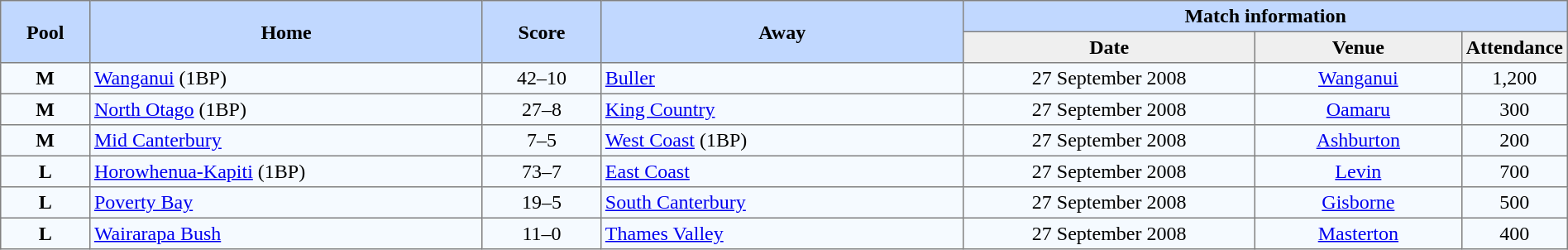<table border=1 style="border-collapse:collapse;text-align:center" cellpadding=3 cellspacing=0 width=100%>
<tr bgcolor=#C1D8FF>
<th rowspan=2 width=6%>Pool</th>
<th rowspan=2 width=27%>Home</th>
<th rowspan=2 width=8%>Score</th>
<th rowspan=2 width=25%>Away</th>
<th colspan=6>Match information</th>
</tr>
<tr bgcolor=#EFEFEF>
<th width=20%>Date</th>
<th width=20%>Venue</th>
<th width=22%>Attendance</th>
</tr>
<tr bgcolor=#F5FAFF>
<td><strong>M</strong></td>
<td align=left><a href='#'>Wanganui</a> (1BP)</td>
<td>42–10</td>
<td align=left><a href='#'>Buller</a></td>
<td>27 September 2008</td>
<td><a href='#'>Wanganui</a></td>
<td>1,200</td>
</tr>
<tr bgcolor=#F5FAFF>
<td><strong>M</strong></td>
<td align=left><a href='#'>North Otago</a> (1BP)</td>
<td>27–8</td>
<td align=left><a href='#'>King Country</a></td>
<td>27 September 2008</td>
<td><a href='#'>Oamaru</a></td>
<td>300</td>
</tr>
<tr bgcolor=#F5FAFF>
<td><strong>M</strong></td>
<td align=left><a href='#'>Mid Canterbury</a></td>
<td>7–5</td>
<td align=left><a href='#'>West Coast</a> (1BP)</td>
<td>27 September 2008</td>
<td><a href='#'>Ashburton</a></td>
<td>200</td>
</tr>
<tr bgcolor=#F5FAFF>
<td><strong>L</strong></td>
<td align=left><a href='#'>Horowhenua-Kapiti</a> (1BP)</td>
<td>73–7</td>
<td align=left><a href='#'>East Coast</a></td>
<td>27 September 2008</td>
<td><a href='#'>Levin</a></td>
<td>700</td>
</tr>
<tr bgcolor=#F5FAFF>
<td><strong>L</strong></td>
<td align=left><a href='#'>Poverty Bay</a></td>
<td>19–5</td>
<td align=left><a href='#'>South Canterbury</a></td>
<td>27 September 2008</td>
<td><a href='#'>Gisborne</a></td>
<td>500</td>
</tr>
<tr bgcolor=#F5FAFF>
<td><strong>L</strong></td>
<td align=left><a href='#'>Wairarapa Bush</a></td>
<td>11–0</td>
<td align=left><a href='#'>Thames Valley</a></td>
<td>27 September 2008</td>
<td><a href='#'>Masterton</a></td>
<td>400</td>
</tr>
</table>
